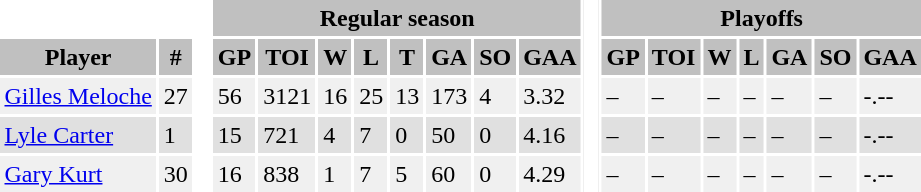<table BORDER="0" CELLPADDING="3" CELLSPACING="2" ID="Table1">
<tr ALIGN="center" bgcolor="#c0c0c0">
<th ALIGN="center" colspan="2" bgcolor="#ffffff"> </th>
<th ALIGN="center" rowspan="99" bgcolor="#ffffff"> </th>
<th ALIGN="center" colspan="8">Regular season</th>
<th ALIGN="center" rowspan="99" bgcolor="#ffffff"> </th>
<th ALIGN="center" colspan="7">Playoffs</th>
</tr>
<tr ALIGN="center" bgcolor="#c0c0c0">
<th ALIGN="center">Player</th>
<th ALIGN="center">#</th>
<th ALIGN="center">GP</th>
<th ALIGN="center">TOI</th>
<th ALIGN="center">W</th>
<th ALIGN="center">L</th>
<th ALIGN="center">T</th>
<th ALIGN="center">GA</th>
<th ALIGN="center">SO</th>
<th ALIGN="center">GAA</th>
<th ALIGN="center">GP</th>
<th ALIGN="center">TOI</th>
<th ALIGN="center">W</th>
<th ALIGN="center">L</th>
<th ALIGN="center">GA</th>
<th ALIGN="center">SO</th>
<th ALIGN="center">GAA</th>
</tr>
<tr bgcolor="#f0f0f0">
<td><a href='#'>Gilles Meloche</a></td>
<td>27</td>
<td>56</td>
<td>3121</td>
<td>16</td>
<td>25</td>
<td>13</td>
<td>173</td>
<td>4</td>
<td>3.32</td>
<td>–</td>
<td>–</td>
<td>–</td>
<td>–</td>
<td>–</td>
<td>–</td>
<td>-.--</td>
</tr>
<tr bgcolor="#e0e0e0">
<td><a href='#'>Lyle Carter</a></td>
<td>1</td>
<td>15</td>
<td>721</td>
<td>4</td>
<td>7</td>
<td>0</td>
<td>50</td>
<td>0</td>
<td>4.16</td>
<td>–</td>
<td>–</td>
<td>–</td>
<td>–</td>
<td>–</td>
<td>–</td>
<td>-.--</td>
</tr>
<tr bgcolor="#f0f0f0">
<td><a href='#'>Gary Kurt</a></td>
<td>30</td>
<td>16</td>
<td>838</td>
<td>1</td>
<td>7</td>
<td>5</td>
<td>60</td>
<td>0</td>
<td>4.29</td>
<td>–</td>
<td>–</td>
<td>–</td>
<td>–</td>
<td>–</td>
<td>–</td>
<td>-.--</td>
</tr>
</table>
